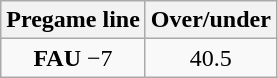<table class="wikitable">
<tr align="center">
<th style=>Pregame line</th>
<th style=>Over/under</th>
</tr>
<tr align="center">
<td><strong>FAU</strong> −7</td>
<td>40.5</td>
</tr>
</table>
